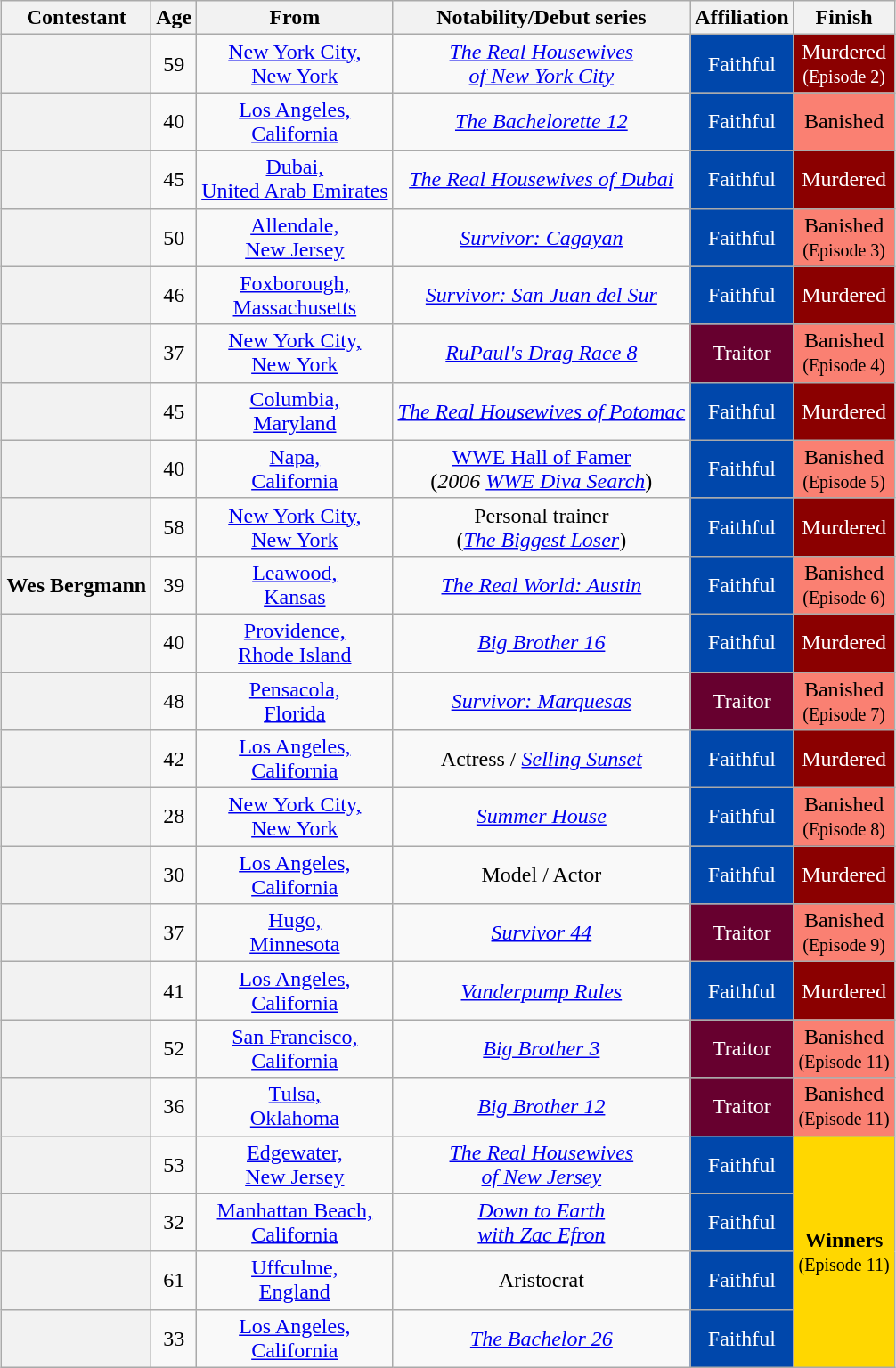<table class="wikitable sortable" style="margin:auto; text-align:center;" >
<tr>
<th scope="col">Contestant</th>
<th scope="col">Age</th>
<th scope="col" class="unsortable">From </th>
<th scope="col" class="unsortable">Notability/Debut series</th>
<th scope="col" class="unsortable">Affiliation</th>
<th scope="col" class="unsortable">Finish</th>
</tr>
<tr>
<th scope="row" style="text-align:left"></th>
<td>59</td>
<td><a href='#'>New York City,<br>New York</a></td>
<td><em><a href='#'>The Real Housewives<br>of New York City</a></em></td>
<td bgcolor="#0047AB" style="color:#FFFFFF;">Faithful</td>
<td style ="background:darkred; color:white;">Murdered<br><small>(Episode 2)</small></td>
</tr>
<tr>
<th scope="row" style="text-align:left"></th>
<td>40</td>
<td><a href='#'>Los Angeles,<br>California</a></td>
<td><em><a href='#'>The Bachelorette 12</a></em></td>
<td bgcolor="#0047AB" style="color:#FFFFFF;">Faithful</td>
<td style="background:salmon;">Banished<br></td>
</tr>
<tr>
<th scope="row" style="text-align:left"></th>
<td>45</td>
<td><a href='#'>Dubai,<br>United Arab Emirates</a></td>
<td><em><a href='#'>The Real Housewives of Dubai</a></em></td>
<td bgcolor="#0047AB" style="color:#FFFFFF;">Faithful</td>
<td style ="background:darkred; color:white;">Murdered<br></td>
</tr>
<tr>
<th scope="row" style="text-align:left"></th>
<td>50</td>
<td><a href='#'>Allendale,<br>New Jersey</a></td>
<td><em><a href='#'>Survivor: Cagayan</a></em></td>
<td bgcolor="#0047AB" style="color:#FFFFFF;">Faithful</td>
<td style="background:salmon;">Banished<br><small>(Episode 3)</small></td>
</tr>
<tr>
<th scope="row" style="text-align:left"></th>
<td>46</td>
<td><a href='#'>Foxborough,<br>Massachusetts</a></td>
<td><em><a href='#'>Survivor: San Juan del Sur</a></em></td>
<td bgcolor="#0047AB" style="color:#FFFFFF;">Faithful</td>
<td style ="background:darkred; color:white;">Murdered<br></td>
</tr>
<tr>
<th scope="row" style="text-align:left"></th>
<td>37</td>
<td><a href='#'>New York City,<br>New York</a></td>
<td><em><a href='#'>RuPaul's Drag Race 8</a></em></td>
<td bgcolor="#67002f" align="center" span style="color:#FFFFFF;">Traitor</td>
<td style="background:salmon;">Banished<br><small>(Episode 4)</small></td>
</tr>
<tr>
<th scope="row" style="text-align:left"></th>
<td>45</td>
<td><a href='#'>Columbia,<br>Maryland</a></td>
<td><em><a href='#'>The Real Housewives of Potomac</a></em></td>
<td bgcolor="#0047AB" style="color:#FFFFFF;">Faithful</td>
<td style ="background:darkred; color:white;">Murdered<br></td>
</tr>
<tr>
<th scope="row" style="text-align:left"></th>
<td>40</td>
<td><a href='#'>Napa,<br>California</a></td>
<td><a href='#'>WWE Hall of Famer</a> <br>(<em>2006 <a href='#'>WWE Diva Search</a></em>)</td>
<td bgcolor="#0047AB" style="color:#FFFFFF;">Faithful</td>
<td style="background:salmon;">Banished<br><small>(Episode 5)</small></td>
</tr>
<tr>
<th scope="row" style="text-align:left"></th>
<td>58</td>
<td><a href='#'>New York City,<br>New York</a></td>
<td>Personal trainer<br>(<em><a href='#'>The Biggest Loser</a></em>)</td>
<td bgcolor="#0047AB" style="color:#FFFFFF;">Faithful</td>
<td style ="background:darkred; color:white;">Murdered<br></td>
</tr>
<tr>
<th scope="row" style="text-align:left">Wes Bergmann</th>
<td>39</td>
<td><a href='#'>Leawood,<br>Kansas</a></td>
<td><em><a href='#'>The Real World: Austin</a></em></td>
<td bgcolor="#0047AB" style="color:#FFFFFF;">Faithful</td>
<td style="background:salmon;">Banished<br><small>(Episode 6)</small></td>
</tr>
<tr>
<th scope="row" style="text-align:left"></th>
<td>40</td>
<td><a href='#'>Providence,<br>Rhode Island</a></td>
<td><em><a href='#'>Big Brother 16</a></em></td>
<td bgcolor="#0047AB" style="color:#FFFFFF;">Faithful</td>
<td style ="background:darkred; color:white;">Murdered<br></td>
</tr>
<tr>
<th scope="row" style="text-align:left"></th>
<td>48</td>
<td><a href='#'>Pensacola,<br>Florida</a></td>
<td><em><a href='#'>Survivor: Marquesas</a></em></td>
<td bgcolor="#67002f" align="center" span style="color:#FFFFFF;">Traitor</td>
<td style="background:salmon;">Banished<br><small>(Episode 7)</small></td>
</tr>
<tr>
<th scope="row" style="text-align:left"></th>
<td>42</td>
<td><a href='#'>Los Angeles,<br>California</a></td>
<td>Actress / <em><a href='#'>Selling Sunset</a></em></td>
<td bgcolor="#0047AB" style="color:#FFFFFF;">Faithful</td>
<td style ="background:darkred; color:white;">Murdered<br></td>
</tr>
<tr>
<th scope="row" style="text-align:left"></th>
<td>28</td>
<td><a href='#'>New York City,<br>New York</a></td>
<td><em><a href='#'>Summer House</a></em></td>
<td bgcolor="#0047AB" style="color:#FFFFFF;">Faithful</td>
<td style="background:salmon;">Banished<br><small>(Episode 8)</small></td>
</tr>
<tr>
<th scope="row" style="text-align:left"></th>
<td>30</td>
<td><a href='#'>Los Angeles,<br>California</a></td>
<td>Model / Actor</td>
<td bgcolor="#0047AB" style="color:#FFFFFF;">Faithful</td>
<td style ="background:darkred; color:white;">Murdered<br></td>
</tr>
<tr>
<th scope="row" style="text-align:left"></th>
<td>37</td>
<td><a href='#'>Hugo,<br>Minnesota</a></td>
<td><em><a href='#'>Survivor 44</a></em></td>
<td bgcolor="#67002f" align="center" span style="color:#FFFFFF;">Traitor</td>
<td style="background:salmon;">Banished<br><small>(Episode 9)</small></td>
</tr>
<tr>
<th scope="row" style="text-align:left"></th>
<td>41</td>
<td><a href='#'>Los Angeles,<br>California</a></td>
<td><em><a href='#'>Vanderpump Rules</a></em></td>
<td bgcolor="#0047AB" style="color:#FFFFFF;">Faithful</td>
<td style ="background:darkred; color:white;">Murdered<br></td>
</tr>
<tr>
<th scope="row" style="text-align:left"></th>
<td>52</td>
<td><a href='#'>San Francisco,<br>California</a></td>
<td><em><a href='#'>Big Brother 3</a></em></td>
<td bgcolor="#67002f" align="center" span style="color:#FFFFFF;">Traitor</td>
<td style="background:salmon;">Banished<br><small>(Episode 11)</small></td>
</tr>
<tr>
<th scope="row" style="text-align:left"></th>
<td>36</td>
<td><a href='#'>Tulsa,<br>Oklahoma</a></td>
<td><em><a href='#'>Big Brother 12</a></em></td>
<td bgcolor="#67002f" align="center" span style="color:#FFFFFF;">Traitor</td>
<td style="background:salmon;">Banished<br><small>(Episode 11)</small></td>
</tr>
<tr>
<th scope="row" style="text-align:left"></th>
<td>53</td>
<td><a href='#'>Edgewater,<br>New Jersey</a></td>
<td><em><a href='#'>The Real Housewives<br>of New Jersey</a></em></td>
<td bgcolor="#0047AB" style="color:#FFFFFF;">Faithful</td>
<td rowspan="4" style="background:gold; color:black;"><strong>Winners</strong><br><small>(Episode 11)</small></td>
</tr>
<tr>
<th scope="row" style="text-align:left"></th>
<td>32</td>
<td><a href='#'>Manhattan Beach,<br>California</a></td>
<td><em><a href='#'>Down to Earth<br>with Zac Efron</a></em></td>
<td bgcolor="#0047AB" style="color:#FFFFFF;">Faithful</td>
</tr>
<tr>
<th scope="row" style="text-align:left"></th>
<td>61</td>
<td><a href='#'>Uffculme,<br>England</a></td>
<td>Aristocrat</td>
<td bgcolor="#0047AB" style="color:#FFFFFF;">Faithful</td>
</tr>
<tr>
<th scope="row" style="text-align:left"></th>
<td>33</td>
<td><a href='#'>Los Angeles,<br>California</a></td>
<td><em><a href='#'>The Bachelor 26</a></em></td>
<td bgcolor="#0047AB" style="color:#FFFFFF;">Faithful</td>
</tr>
</table>
